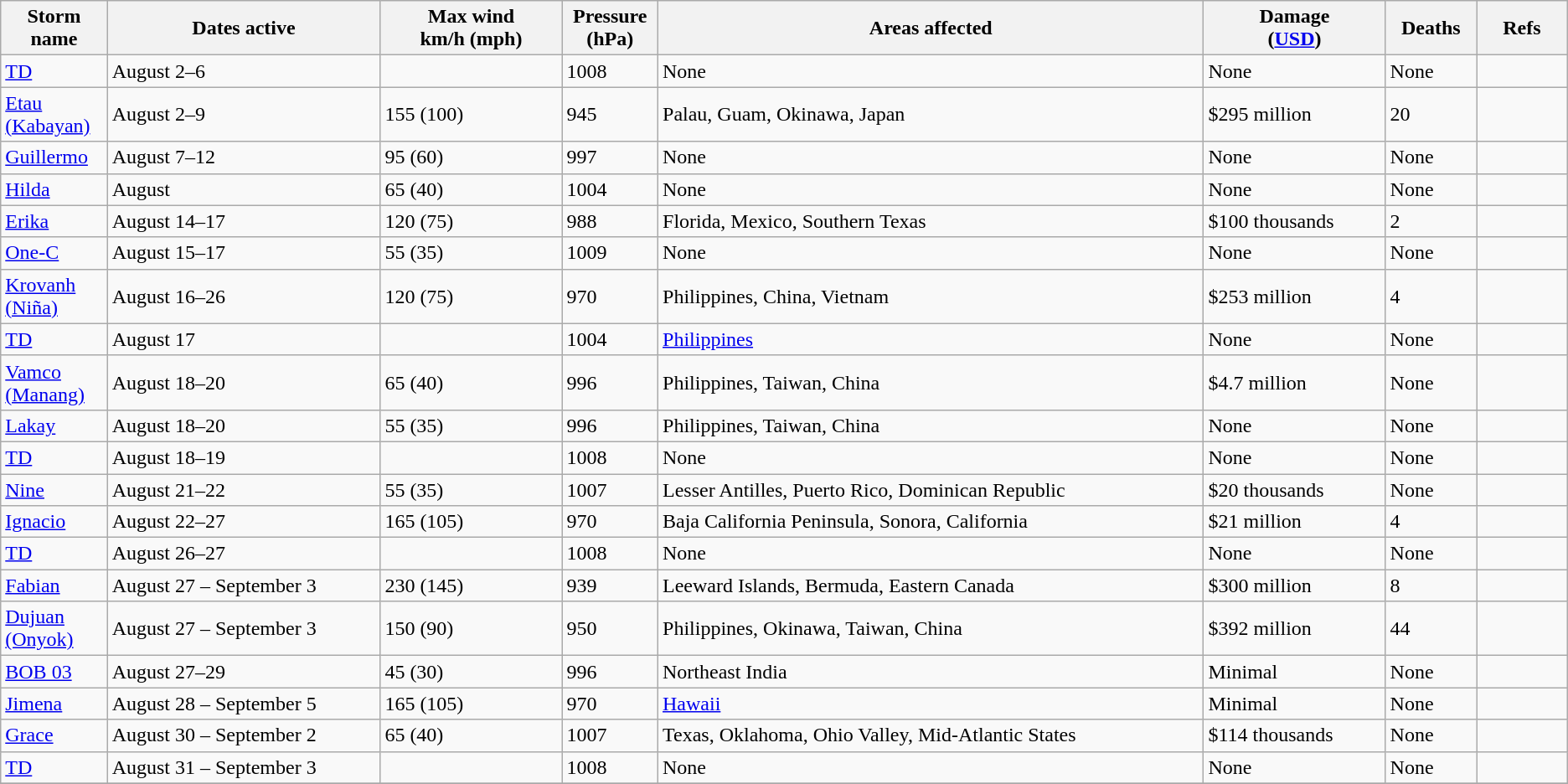<table class="wikitable sortable">
<tr>
<th width="5%">Storm name</th>
<th width="15%">Dates active</th>
<th width="10%">Max wind<br>km/h (mph)</th>
<th width="5%">Pressure<br>(hPa)</th>
<th width="30%">Areas affected</th>
<th width="10%">Damage<br>(<a href='#'>USD</a>)</th>
<th width="5%">Deaths</th>
<th width="5%">Refs</th>
</tr>
<tr>
<td><a href='#'>TD</a></td>
<td>August 2–6</td>
<td></td>
<td>1008</td>
<td>None</td>
<td>None</td>
<td>None</td>
<td></td>
</tr>
<tr>
<td><a href='#'>Etau (Kabayan)</a></td>
<td>August 2–9</td>
<td>155 (100)</td>
<td>945</td>
<td>Palau, Guam, Okinawa, Japan</td>
<td>$295 million</td>
<td>20</td>
<td></td>
</tr>
<tr>
<td><a href='#'>Guillermo</a></td>
<td>August 7–12</td>
<td>95 (60)</td>
<td>997</td>
<td>None</td>
<td>None</td>
<td>None</td>
<td></td>
</tr>
<tr>
<td><a href='#'>Hilda</a></td>
<td>August</td>
<td>65 (40)</td>
<td>1004</td>
<td>None</td>
<td>None</td>
<td>None</td>
<td></td>
</tr>
<tr>
<td><a href='#'>Erika</a></td>
<td>August 14–17</td>
<td>120 (75)</td>
<td>988</td>
<td>Florida, Mexico, Southern Texas</td>
<td>$100 thousands</td>
<td>2</td>
<td></td>
</tr>
<tr>
<td><a href='#'>One-C</a></td>
<td>August 15–17</td>
<td>55 (35)</td>
<td>1009</td>
<td>None</td>
<td>None</td>
<td>None</td>
<td></td>
</tr>
<tr>
<td><a href='#'>Krovanh (Niña)</a></td>
<td>August 16–26</td>
<td>120 (75)</td>
<td>970</td>
<td>Philippines, China, Vietnam</td>
<td>$253 million</td>
<td>4</td>
<td></td>
</tr>
<tr>
<td><a href='#'>TD</a></td>
<td>August 17</td>
<td></td>
<td>1004</td>
<td><a href='#'>Philippines</a></td>
<td>None</td>
<td>None</td>
<td></td>
</tr>
<tr>
<td><a href='#'>Vamco (Manang)</a></td>
<td>August 18–20</td>
<td>65 (40)</td>
<td>996</td>
<td>Philippines, Taiwan, China</td>
<td>$4.7 million</td>
<td>None</td>
<td></td>
</tr>
<tr>
<td><a href='#'>Lakay</a></td>
<td>August 18–20</td>
<td>55 (35)</td>
<td>996</td>
<td>Philippines, Taiwan, China</td>
<td>None</td>
<td>None</td>
<td></td>
</tr>
<tr>
<td><a href='#'>TD</a></td>
<td>August 18–19</td>
<td></td>
<td>1008</td>
<td>None</td>
<td>None</td>
<td>None</td>
<td></td>
</tr>
<tr>
<td><a href='#'>Nine</a></td>
<td>August 21–22</td>
<td>55 (35)</td>
<td>1007</td>
<td>Lesser Antilles, Puerto Rico, Dominican Republic</td>
<td>$20 thousands</td>
<td>None</td>
<td></td>
</tr>
<tr>
<td><a href='#'>Ignacio</a></td>
<td>August 22–27</td>
<td>165 (105)</td>
<td>970</td>
<td>Baja California Peninsula, Sonora, California</td>
<td>$21 million</td>
<td>4</td>
<td></td>
</tr>
<tr>
<td><a href='#'>TD</a></td>
<td>August 26–27</td>
<td></td>
<td>1008</td>
<td>None</td>
<td>None</td>
<td>None</td>
<td></td>
</tr>
<tr>
<td><a href='#'>Fabian</a></td>
<td>August 27 – September 3</td>
<td>230 (145)</td>
<td>939</td>
<td>Leeward Islands, Bermuda, Eastern Canada</td>
<td>$300 million</td>
<td>8</td>
<td></td>
</tr>
<tr>
<td><a href='#'>Dujuan (Onyok)</a></td>
<td>August 27 – September 3</td>
<td>150 (90)</td>
<td>950</td>
<td>Philippines, Okinawa, Taiwan, China</td>
<td>$392 million</td>
<td>44</td>
<td></td>
</tr>
<tr>
<td><a href='#'>BOB 03</a></td>
<td>August 27–29</td>
<td>45 (30)</td>
<td>996</td>
<td>Northeast India</td>
<td>Minimal</td>
<td>None</td>
<td></td>
</tr>
<tr>
<td><a href='#'>Jimena</a></td>
<td>August 28 – September 5</td>
<td>165 (105)</td>
<td>970</td>
<td><a href='#'>Hawaii</a></td>
<td>Minimal</td>
<td>None</td>
<td></td>
</tr>
<tr>
<td><a href='#'>Grace</a></td>
<td>August 30 – September 2</td>
<td>65 (40)</td>
<td>1007</td>
<td>Texas, Oklahoma, Ohio Valley, Mid-Atlantic States</td>
<td>$114 thousands</td>
<td>None</td>
<td></td>
</tr>
<tr>
<td><a href='#'>TD</a></td>
<td>August 31 – September 3</td>
<td></td>
<td>1008</td>
<td>None</td>
<td>None</td>
<td>None</td>
<td></td>
</tr>
<tr>
</tr>
</table>
